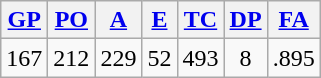<table class="wikitable">
<tr>
<th><a href='#'>GP</a></th>
<th><a href='#'>PO</a></th>
<th><a href='#'>A</a></th>
<th><a href='#'>E</a></th>
<th><a href='#'>TC</a></th>
<th><a href='#'>DP</a></th>
<th><a href='#'>FA</a></th>
</tr>
<tr align=center>
<td>167</td>
<td>212</td>
<td>229</td>
<td>52</td>
<td>493</td>
<td>8</td>
<td>.895</td>
</tr>
</table>
